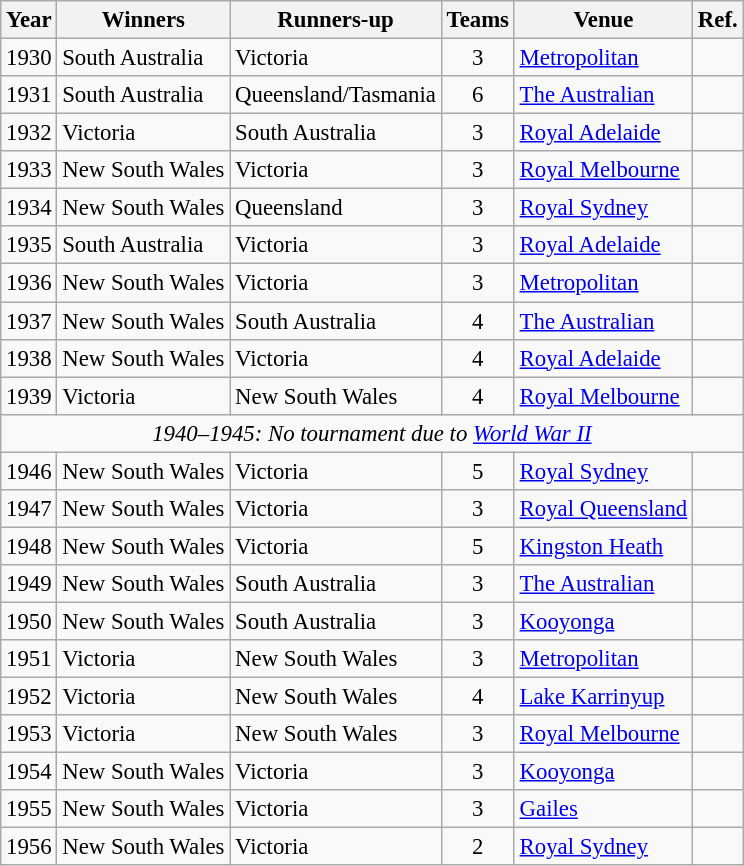<table class="wikitable sortable" style="font-size:95%;">
<tr>
<th>Year</th>
<th>Winners</th>
<th>Runners-up</th>
<th>Teams</th>
<th>Venue</th>
<th>Ref.</th>
</tr>
<tr>
<td align=center>1930</td>
<td>South Australia</td>
<td>Victoria</td>
<td align=center>3</td>
<td><a href='#'>Metropolitan</a></td>
<td></td>
</tr>
<tr>
<td align=center>1931</td>
<td>South Australia</td>
<td>Queensland/Tasmania</td>
<td align=center>6</td>
<td><a href='#'>The Australian</a></td>
<td></td>
</tr>
<tr>
<td align=center>1932</td>
<td>Victoria</td>
<td>South Australia</td>
<td align=center>3</td>
<td><a href='#'>Royal Adelaide</a></td>
<td></td>
</tr>
<tr>
<td align=center>1933</td>
<td>New South Wales</td>
<td>Victoria</td>
<td align=center>3</td>
<td><a href='#'>Royal Melbourne</a></td>
<td></td>
</tr>
<tr>
<td align=center>1934</td>
<td>New South Wales</td>
<td>Queensland</td>
<td align=center>3</td>
<td><a href='#'>Royal Sydney</a></td>
<td></td>
</tr>
<tr>
<td align=center>1935</td>
<td>South Australia</td>
<td>Victoria</td>
<td align=center>3</td>
<td><a href='#'>Royal Adelaide</a></td>
<td></td>
</tr>
<tr>
<td align=center>1936</td>
<td>New South Wales</td>
<td>Victoria</td>
<td align=center>3</td>
<td><a href='#'>Metropolitan</a></td>
<td></td>
</tr>
<tr>
<td align=center>1937</td>
<td>New South Wales</td>
<td>South Australia</td>
<td align=center>4</td>
<td><a href='#'>The Australian</a></td>
<td></td>
</tr>
<tr>
<td align=center>1938</td>
<td>New South Wales</td>
<td>Victoria</td>
<td align=center>4</td>
<td><a href='#'>Royal Adelaide</a></td>
<td></td>
</tr>
<tr>
<td align=center>1939</td>
<td>Victoria</td>
<td>New South Wales</td>
<td align=center>4</td>
<td><a href='#'>Royal Melbourne</a></td>
<td></td>
</tr>
<tr>
<td colspan=6 align=center><em>1940–1945: No tournament due to <a href='#'>World War II</a></em></td>
</tr>
<tr>
<td align=center>1946</td>
<td>New South Wales</td>
<td>Victoria</td>
<td align=center>5</td>
<td><a href='#'>Royal Sydney</a></td>
<td></td>
</tr>
<tr>
<td align=center>1947</td>
<td>New South Wales</td>
<td>Victoria</td>
<td align=center>3</td>
<td><a href='#'>Royal Queensland</a></td>
<td></td>
</tr>
<tr>
<td align=center>1948</td>
<td>New South Wales</td>
<td>Victoria</td>
<td align=center>5</td>
<td><a href='#'>Kingston Heath</a></td>
<td></td>
</tr>
<tr>
<td align=center>1949</td>
<td>New South Wales</td>
<td>South Australia</td>
<td align=center>3</td>
<td><a href='#'>The Australian</a></td>
<td></td>
</tr>
<tr>
<td align=center>1950</td>
<td>New South Wales</td>
<td>South Australia</td>
<td align=center>3</td>
<td><a href='#'>Kooyonga</a></td>
<td></td>
</tr>
<tr>
<td align=center>1951</td>
<td>Victoria</td>
<td>New South Wales</td>
<td align=center>3</td>
<td><a href='#'>Metropolitan</a></td>
<td></td>
</tr>
<tr>
<td align=center>1952</td>
<td>Victoria</td>
<td>New South Wales</td>
<td align=center>4</td>
<td><a href='#'>Lake Karrinyup</a></td>
<td></td>
</tr>
<tr>
<td align=center>1953</td>
<td>Victoria</td>
<td>New South Wales</td>
<td align=center>3</td>
<td><a href='#'>Royal Melbourne</a></td>
<td></td>
</tr>
<tr>
<td align=center>1954</td>
<td>New South Wales</td>
<td>Victoria</td>
<td align=center>3</td>
<td><a href='#'>Kooyonga</a></td>
<td></td>
</tr>
<tr>
<td align=center>1955</td>
<td>New South Wales</td>
<td>Victoria</td>
<td align=center>3</td>
<td><a href='#'>Gailes</a></td>
<td></td>
</tr>
<tr>
<td align=center>1956</td>
<td>New South Wales</td>
<td>Victoria</td>
<td align=center>2</td>
<td><a href='#'>Royal Sydney</a></td>
<td></td>
</tr>
</table>
